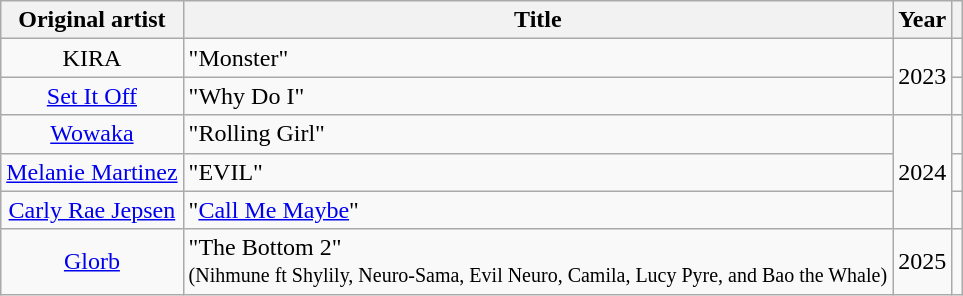<table class="wikitable sortable" style="text-align:center;">
<tr>
<th scope="col">Original artist</th>
<th scope="col">Title</th>
<th scope="col">Year</th>
<th scope="col"></th>
</tr>
<tr>
<td>KIRA <br></td>
<td scope="row" style="text-align:left;">"Monster"<br></td>
<td rowspan="2">2023</td>
<td></td>
</tr>
<tr>
<td><a href='#'>Set It Off</a> <br></td>
<td scope="row" style="text-align:left;">"Why Do I"<br></td>
<td></td>
</tr>
<tr>
<td><a href='#'>Wowaka</a> <br></td>
<td scope="row" style="text-align:left;">"Rolling Girl"<br></td>
<td rowspan="3">2024</td>
<td></td>
</tr>
<tr>
<td><a href='#'>Melanie Martinez</a> <br></td>
<td scope="row" style="text-align:left;">"EVIL"<br></td>
<td></td>
</tr>
<tr>
<td><a href='#'>Carly Rae Jepsen</a> <br></td>
<td scope="row" style="text-align:left;">"<a href='#'>Call Me Maybe</a>"<br></td>
<td></td>
</tr>
<tr>
<td><a href='#'>Glorb</a> <br></td>
<td scope="row" style="text-align:left;">"The Bottom 2"<br><small>(Nihmune ft Shylily, Neuro-Sama, Evil Neuro, Camila, Lucy Pyre, and Bao the Whale)</small></td>
<td>2025</td>
<td></td>
</tr>
</table>
